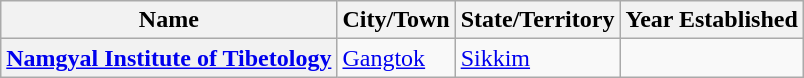<table class="wikitable sortable">
<tr>
<th scope=col>Name</th>
<th scope=col>City/Town</th>
<th scope=col>State/Territory</th>
<th scope=col>Year Established</th>
</tr>
<tr>
<th scope=row><a href='#'>Namgyal Institute of Tibetology</a></th>
<td><a href='#'>Gangtok</a></td>
<td><a href='#'>Sikkim</a></td>
<td></td>
</tr>
</table>
